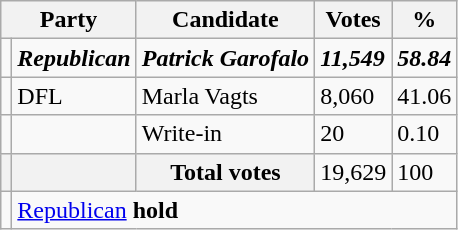<table class="wikitable">
<tr>
<th colspan="2">Party</th>
<th>Candidate</th>
<th>Votes</th>
<th>%</th>
</tr>
<tr>
<td></td>
<td><strong><em>Republican</em></strong></td>
<td><strong><em>Patrick Garofalo</em></strong></td>
<td><strong><em>11,549</em></strong></td>
<td><strong><em>58.84</em></strong></td>
</tr>
<tr>
<td></td>
<td>DFL</td>
<td>Marla Vagts</td>
<td>8,060</td>
<td>41.06</td>
</tr>
<tr>
<td></td>
<td></td>
<td>Write-in</td>
<td>20</td>
<td>0.10</td>
</tr>
<tr>
<th></th>
<th></th>
<th>Total votes</th>
<td>19,629</td>
<td>100</td>
</tr>
<tr>
<td></td>
<td colspan="4"><a href='#'>Republican</a> <strong>hold</strong></td>
</tr>
</table>
